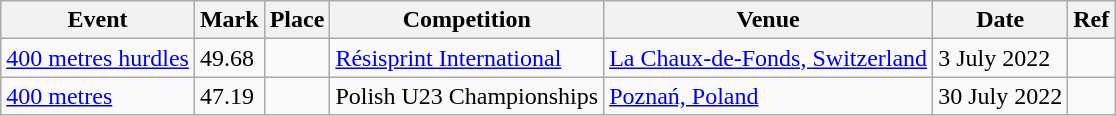<table class="wikitable">
<tr>
<th>Event</th>
<th>Mark</th>
<th>Place</th>
<th>Competition</th>
<th>Venue</th>
<th>Date</th>
<th>Ref</th>
</tr>
<tr>
<td><a href='#'>400 metres hurdles</a></td>
<td>49.68</td>
<td style="text-align:center;"></td>
<td><a href='#'>Résisprint International</a></td>
<td><a href='#'>La Chaux-de-Fonds, Switzerland</a></td>
<td>3 July 2022</td>
<td></td>
</tr>
<tr>
<td><a href='#'>400 metres</a></td>
<td>47.19</td>
<td style="text-align:center;"><br></td>
<td>Polish U23 Championships</td>
<td><a href='#'>Poznań, Poland</a></td>
<td>30 July 2022</td>
<td></td>
</tr>
</table>
